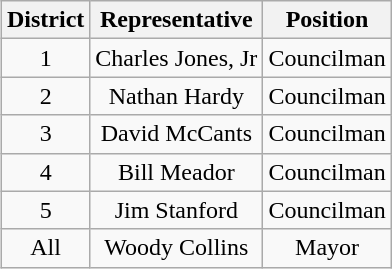<table class="wikitable" style="float:right; text-align:center;">
<tr>
<th>District</th>
<th>Representative</th>
<th>Position</th>
</tr>
<tr>
<td>1</td>
<td>Charles Jones, Jr</td>
<td>Councilman</td>
</tr>
<tr>
<td>2</td>
<td>Nathan Hardy</td>
<td>Councilman</td>
</tr>
<tr>
<td>3</td>
<td>David McCants</td>
<td>Councilman</td>
</tr>
<tr>
<td>4</td>
<td>Bill Meador</td>
<td>Councilman</td>
</tr>
<tr>
<td>5</td>
<td>Jim Stanford</td>
<td>Councilman</td>
</tr>
<tr>
<td>All</td>
<td>Woody Collins</td>
<td>Mayor</td>
</tr>
</table>
